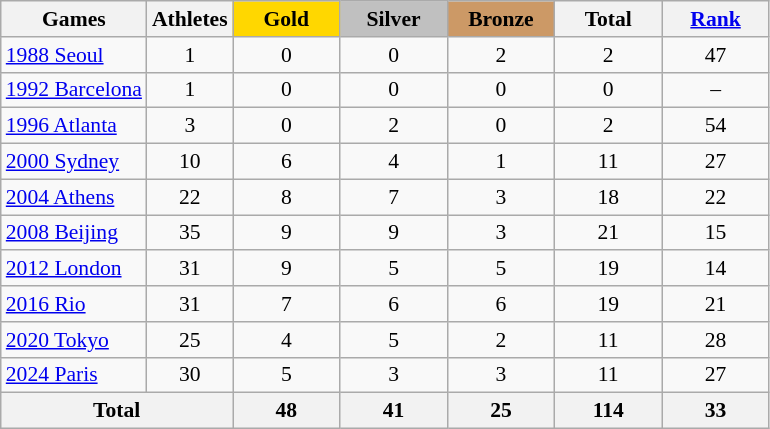<table class="wikitable" style="text-align:center; font-size:90%;">
<tr>
<th>Games</th>
<th>Athletes</th>
<td style="background:gold; width:4.5em; font-weight:bold;">Gold</td>
<td style="background:silver; width:4.5em; font-weight:bold;">Silver</td>
<td style="background:#cc9966; width:4.5em; font-weight:bold;">Bronze</td>
<th style="width:4.5em; font-weight:bold;">Total</th>
<th style="width:4.5em; font-weight:bold;"><a href='#'>Rank</a></th>
</tr>
<tr>
<td align=left><a href='#'>1988 Seoul</a></td>
<td>1</td>
<td>0</td>
<td>0</td>
<td>2</td>
<td>2</td>
<td>47</td>
</tr>
<tr>
<td align=left><a href='#'>1992 Barcelona</a></td>
<td>1</td>
<td>0</td>
<td>0</td>
<td>0</td>
<td>0</td>
<td>–</td>
</tr>
<tr>
<td align=left><a href='#'>1996 Atlanta</a></td>
<td>3</td>
<td>0</td>
<td>2</td>
<td>0</td>
<td>2</td>
<td>54</td>
</tr>
<tr>
<td align=left><a href='#'>2000 Sydney</a></td>
<td>10</td>
<td>6</td>
<td>4</td>
<td>1</td>
<td>11</td>
<td>27</td>
</tr>
<tr>
<td align=left><a href='#'>2004 Athens</a></td>
<td>22</td>
<td>8</td>
<td>7</td>
<td>3</td>
<td>18</td>
<td>22</td>
</tr>
<tr>
<td align=left><a href='#'>2008 Beijing</a></td>
<td>35</td>
<td>9</td>
<td>9</td>
<td>3</td>
<td>21</td>
<td>15</td>
</tr>
<tr>
<td align=left><a href='#'>2012 London</a></td>
<td>31</td>
<td>9</td>
<td>5</td>
<td>5</td>
<td>19</td>
<td>14</td>
</tr>
<tr>
<td align=left><a href='#'>2016 Rio</a></td>
<td>31</td>
<td>7</td>
<td>6</td>
<td>6</td>
<td>19</td>
<td>21</td>
</tr>
<tr>
<td align=left><a href='#'>2020 Tokyo</a></td>
<td>25</td>
<td>4</td>
<td>5</td>
<td>2</td>
<td>11</td>
<td>28</td>
</tr>
<tr>
<td align=left><a href='#'>2024 Paris</a></td>
<td>30</td>
<td>5</td>
<td>3</td>
<td>3</td>
<td>11</td>
<td>27</td>
</tr>
<tr>
<th colspan=2>Total</th>
<th>48</th>
<th>41</th>
<th>25</th>
<th>114</th>
<th>33</th>
</tr>
</table>
